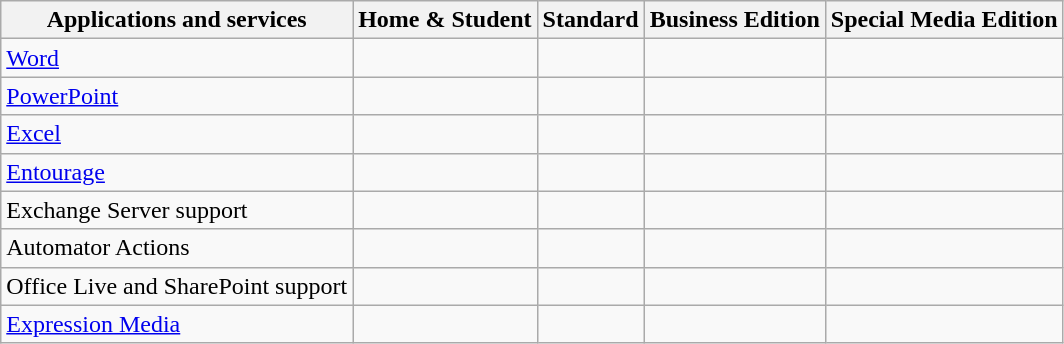<table class="wikitable">
<tr>
<th>Applications and services</th>
<th>Home & Student</th>
<th>Standard</th>
<th>Business Edition</th>
<th>Special Media Edition</th>
</tr>
<tr>
<td><a href='#'>Word</a></td>
<td></td>
<td></td>
<td></td>
<td></td>
</tr>
<tr>
<td><a href='#'>PowerPoint</a></td>
<td></td>
<td></td>
<td></td>
<td></td>
</tr>
<tr>
<td><a href='#'>Excel</a></td>
<td></td>
<td></td>
<td></td>
<td></td>
</tr>
<tr>
<td><a href='#'>Entourage</a></td>
<td></td>
<td></td>
<td></td>
<td></td>
</tr>
<tr>
<td>Exchange Server support</td>
<td></td>
<td></td>
<td></td>
<td></td>
</tr>
<tr>
<td>Automator Actions</td>
<td></td>
<td></td>
<td></td>
<td></td>
</tr>
<tr>
<td>Office Live and SharePoint support</td>
<td></td>
<td></td>
<td></td>
<td></td>
</tr>
<tr>
<td><a href='#'>Expression Media</a></td>
<td></td>
<td></td>
<td></td>
<td></td>
</tr>
</table>
